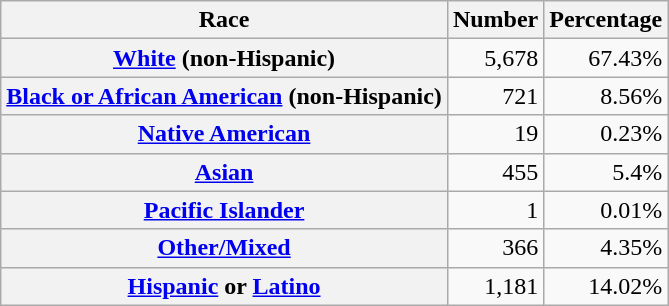<table class="wikitable" style="text-align:right">
<tr>
<th scope="col">Race</th>
<th scope="col">Number</th>
<th scope="col">Percentage</th>
</tr>
<tr>
<th scope="row"><a href='#'>White</a> (non-Hispanic)</th>
<td>5,678</td>
<td>67.43%</td>
</tr>
<tr>
<th scope="row"><a href='#'>Black or African American</a> (non-Hispanic)</th>
<td>721</td>
<td>8.56%</td>
</tr>
<tr>
<th scope="row"><a href='#'>Native American</a></th>
<td>19</td>
<td>0.23%</td>
</tr>
<tr>
<th scope="row"><a href='#'>Asian</a></th>
<td>455</td>
<td>5.4%</td>
</tr>
<tr>
<th scope="row"><a href='#'>Pacific Islander</a></th>
<td>1</td>
<td>0.01%</td>
</tr>
<tr>
<th scope="row"><a href='#'>Other/Mixed</a></th>
<td>366</td>
<td>4.35%</td>
</tr>
<tr>
<th scope="row"><a href='#'>Hispanic</a> or <a href='#'>Latino</a></th>
<td>1,181</td>
<td>14.02%</td>
</tr>
</table>
